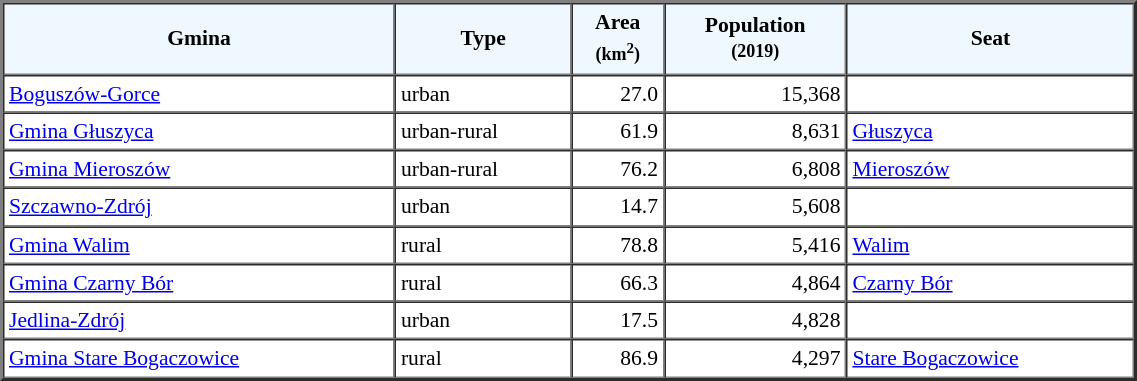<table width="60%" border="2" cellpadding="3" cellspacing="0" style="font-size:90%;line-height:120%;">
<tr bgcolor="F0F8FF">
<td style="text-align:center;"><strong>Gmina</strong></td>
<td style="text-align:center;"><strong>Type</strong></td>
<td style="text-align:center;"><strong>Area<br><small>(km<sup>2</sup>)</small></strong></td>
<td style="text-align:center;"><strong>Population<br><small>(2019)</small></strong></td>
<td style="text-align:center;"><strong>Seat</strong></td>
</tr>
<tr>
<td><a href='#'>Boguszów-Gorce</a></td>
<td>urban</td>
<td style="text-align:right;">27.0</td>
<td style="text-align:right;">15,368</td>
<td> </td>
</tr>
<tr>
<td><a href='#'>Gmina Głuszyca</a></td>
<td>urban-rural</td>
<td style="text-align:right;">61.9</td>
<td style="text-align:right;">8,631</td>
<td><a href='#'>Głuszyca</a></td>
</tr>
<tr>
<td><a href='#'>Gmina Mieroszów</a></td>
<td>urban-rural</td>
<td style="text-align:right;">76.2</td>
<td style="text-align:right;">6,808</td>
<td><a href='#'>Mieroszów</a></td>
</tr>
<tr>
<td><a href='#'>Szczawno-Zdrój</a></td>
<td>urban</td>
<td style="text-align:right;">14.7</td>
<td style="text-align:right;">5,608</td>
<td> </td>
</tr>
<tr>
<td><a href='#'>Gmina Walim</a></td>
<td>rural</td>
<td style="text-align:right;">78.8</td>
<td style="text-align:right;">5,416</td>
<td><a href='#'>Walim</a></td>
</tr>
<tr>
<td><a href='#'>Gmina Czarny Bór</a></td>
<td>rural</td>
<td style="text-align:right;">66.3</td>
<td style="text-align:right;">4,864</td>
<td><a href='#'>Czarny Bór</a></td>
</tr>
<tr>
<td><a href='#'>Jedlina-Zdrój</a></td>
<td>urban</td>
<td style="text-align:right;">17.5</td>
<td style="text-align:right;">4,828</td>
<td> </td>
</tr>
<tr>
<td><a href='#'>Gmina Stare Bogaczowice</a></td>
<td>rural</td>
<td style="text-align:right;">86.9</td>
<td style="text-align:right;">4,297</td>
<td><a href='#'>Stare Bogaczowice</a></td>
</tr>
<tr>
</tr>
</table>
